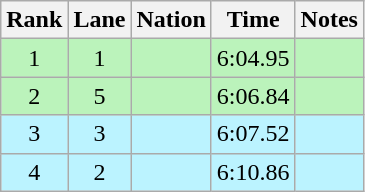<table class="wikitable sortable" style="text-align:center">
<tr>
<th>Rank</th>
<th>Lane</th>
<th>Nation</th>
<th>Time</th>
<th>Notes</th>
</tr>
<tr bgcolor=bbf3bb>
<td>1</td>
<td>1</td>
<td align=left></td>
<td>6:04.95</td>
<td></td>
</tr>
<tr bgcolor=bbf3bb>
<td>2</td>
<td>5</td>
<td align=left></td>
<td>6:06.84</td>
<td></td>
</tr>
<tr bgcolor=bbf3ff>
<td>3</td>
<td>3</td>
<td align=left></td>
<td>6:07.52</td>
<td></td>
</tr>
<tr bgcolor=bbf3ff>
<td>4</td>
<td>2</td>
<td align=left></td>
<td>6:10.86</td>
<td></td>
</tr>
</table>
